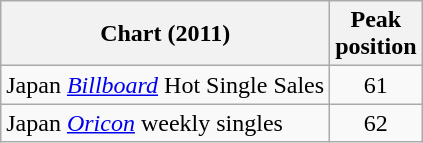<table class="wikitable sortable">
<tr>
<th>Chart (2011)</th>
<th>Peak<br>position</th>
</tr>
<tr>
<td>Japan <em><a href='#'>Billboard</a></em> Hot Single Sales</td>
<td align="center">61</td>
</tr>
<tr>
<td>Japan <em><a href='#'>Oricon</a></em> weekly singles</td>
<td align="center">62</td>
</tr>
</table>
